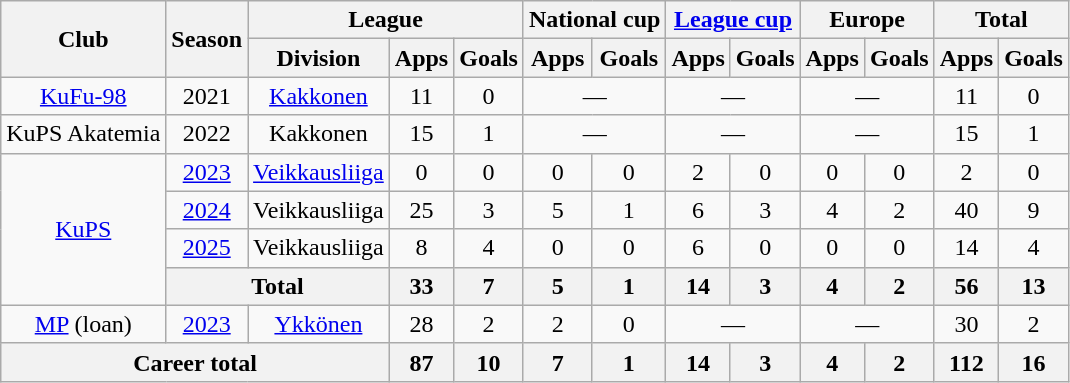<table class="wikitable" style="text-align:center">
<tr>
<th rowspan="2">Club</th>
<th rowspan="2">Season</th>
<th colspan="3">League</th>
<th colspan="2">National cup</th>
<th colspan="2"><a href='#'>League cup</a></th>
<th colspan="2">Europe</th>
<th colspan="2">Total</th>
</tr>
<tr>
<th>Division</th>
<th>Apps</th>
<th>Goals</th>
<th>Apps</th>
<th>Goals</th>
<th>Apps</th>
<th>Goals</th>
<th>Apps</th>
<th>Goals</th>
<th>Apps</th>
<th>Goals</th>
</tr>
<tr>
<td><a href='#'>KuFu-98</a></td>
<td>2021</td>
<td><a href='#'>Kakkonen</a></td>
<td>11</td>
<td>0</td>
<td colspan="2">—</td>
<td colspan="2">—</td>
<td colspan="2">—</td>
<td>11</td>
<td>0</td>
</tr>
<tr>
<td>KuPS Akatemia</td>
<td>2022</td>
<td>Kakkonen</td>
<td>15</td>
<td>1</td>
<td colspan="2">—</td>
<td colspan="2">—</td>
<td colspan="2">—</td>
<td>15</td>
<td>1</td>
</tr>
<tr>
<td rowspan="4"><a href='#'>KuPS</a></td>
<td><a href='#'>2023</a></td>
<td><a href='#'>Veikkausliiga</a></td>
<td>0</td>
<td>0</td>
<td>0</td>
<td>0</td>
<td>2</td>
<td>0</td>
<td>0</td>
<td>0</td>
<td>2</td>
<td>0</td>
</tr>
<tr>
<td><a href='#'>2024</a></td>
<td>Veikkausliiga</td>
<td>25</td>
<td>3</td>
<td>5</td>
<td>1</td>
<td>6</td>
<td>3</td>
<td>4</td>
<td>2</td>
<td>40</td>
<td>9</td>
</tr>
<tr>
<td><a href='#'>2025</a></td>
<td>Veikkausliiga</td>
<td>8</td>
<td>4</td>
<td>0</td>
<td>0</td>
<td>6</td>
<td>0</td>
<td>0</td>
<td>0</td>
<td>14</td>
<td>4</td>
</tr>
<tr>
<th colspan="2">Total</th>
<th>33</th>
<th>7</th>
<th>5</th>
<th>1</th>
<th>14</th>
<th>3</th>
<th>4</th>
<th>2</th>
<th>56</th>
<th>13</th>
</tr>
<tr>
<td><a href='#'>MP</a> (loan)</td>
<td><a href='#'>2023</a></td>
<td><a href='#'>Ykkönen</a></td>
<td>28</td>
<td>2</td>
<td>2</td>
<td>0</td>
<td colspan="2">—</td>
<td colspan="2">—</td>
<td>30</td>
<td>2</td>
</tr>
<tr>
<th colspan="3">Career total</th>
<th>87</th>
<th>10</th>
<th>7</th>
<th>1</th>
<th>14</th>
<th>3</th>
<th>4</th>
<th>2</th>
<th>112</th>
<th>16</th>
</tr>
</table>
